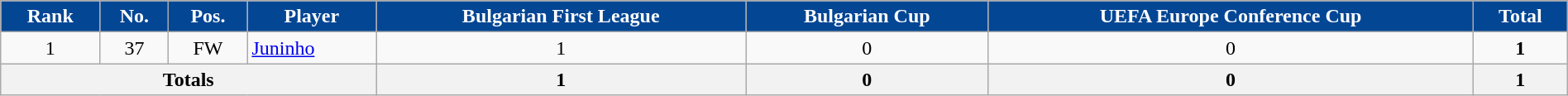<table class="wikitable sortable" style="text-align:center;width:100%;">
<tr>
<th style=background-color:#034694;color:#FFFFFF>Rank</th>
<th style=background-color:#034694;color:#FFFFFF>No.</th>
<th style=background-color:#034694;color:#FFFFFF>Pos.</th>
<th style=background-color:#034694;color:#FFFFFF>Player</th>
<th style=background-color:#034694;color:#FFFFFF>Bulgarian First League</th>
<th style=background-color:#034694;color:#FFFFFF>Bulgarian Cup</th>
<th style=background-color:#034694;color:#FFFFFF>UEFA Europe Conference Cup</th>
<th style=background-color:#034694;color:#FFFFFF>Total</th>
</tr>
<tr>
<td>1</td>
<td>37</td>
<td>FW</td>
<td align=left> <a href='#'>Juninho</a></td>
<td>1</td>
<td>0</td>
<td>0</td>
<td><strong>1</strong><br></td>
</tr>
<tr>
<th colspan=4><strong>Totals</strong></th>
<th><strong>1</strong></th>
<th><strong>0</strong></th>
<th><strong>0</strong></th>
<th><strong>1</strong></th>
</tr>
</table>
